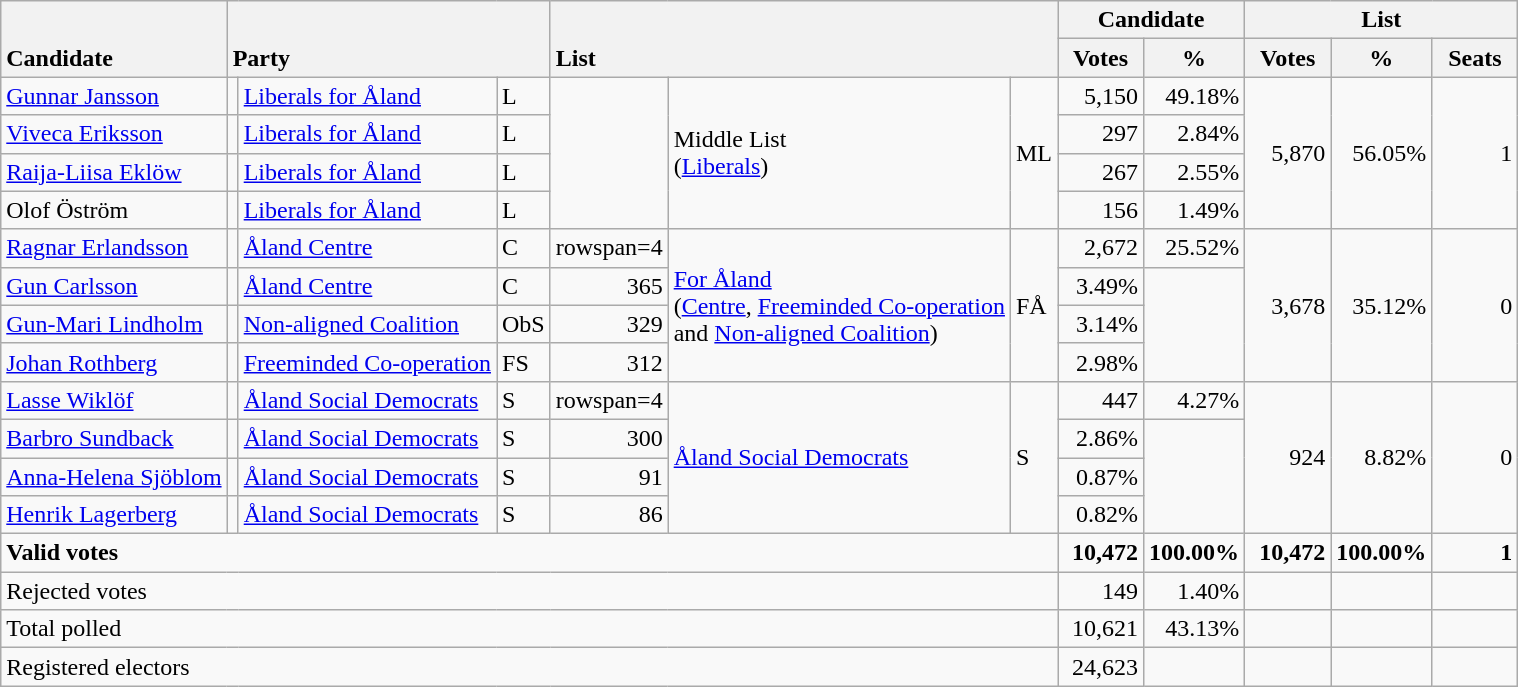<table class="wikitable" border="1" style="text-align:right;">
<tr>
<th ! style="text-align:left;" valign=bottom rowspan=2>Candidate</th>
<th style="text-align:left;" valign=bottom rowspan=2 colspan=3>Party</th>
<th style="text-align:left;" valign=bottom rowspan=2 colspan=3>List</th>
<th colspan=2>Candidate</th>
<th colspan=3>List</th>
</tr>
<tr>
<th align=center valign=bottom width="50">Votes</th>
<th align=center valign=bottom width="50">%</th>
<th align=center valign=bottom width="50">Votes</th>
<th align=center valign=bottom width="50">%</th>
<th align=center valign=bottom width="50">Seats</th>
</tr>
<tr>
<td align=left><a href='#'>Gunnar Jansson</a></td>
<td></td>
<td align=left><a href='#'>Liberals for Åland</a></td>
<td align=left>L</td>
<td rowspan=4></td>
<td rowspan=4 align=left>Middle List<br>(<a href='#'>Liberals</a>)</td>
<td rowspan=4 align=left>ML</td>
<td>5,150</td>
<td>49.18%</td>
<td rowspan=4>5,870</td>
<td rowspan=4>56.05%</td>
<td rowspan=4>1</td>
</tr>
<tr>
<td align=left><a href='#'>Viveca Eriksson</a></td>
<td></td>
<td align=left><a href='#'>Liberals for Åland</a></td>
<td align=left>L</td>
<td>297</td>
<td>2.84%</td>
</tr>
<tr>
<td align=left><a href='#'>Raija-Liisa Eklöw</a></td>
<td></td>
<td align=left><a href='#'>Liberals for Åland</a></td>
<td align=left>L</td>
<td>267</td>
<td>2.55%</td>
</tr>
<tr>
<td align=left>Olof Öström</td>
<td></td>
<td align=left><a href='#'>Liberals for Åland</a></td>
<td align=left>L</td>
<td>156</td>
<td>1.49%</td>
</tr>
<tr>
<td align=left><a href='#'>Ragnar Erlandsson</a></td>
<td></td>
<td align=left><a href='#'>Åland Centre</a></td>
<td align=left>C</td>
<td>rowspan=4 </td>
<td rowspan=4 align=left><a href='#'>For Åland</a><br>(<a href='#'>Centre</a>, <a href='#'>Freeminded Co-operation</a><br>and <a href='#'>Non-aligned Coalition</a>)</td>
<td rowspan=4 align=left>FÅ</td>
<td>2,672</td>
<td>25.52%</td>
<td rowspan=4>3,678</td>
<td rowspan=4>35.12%</td>
<td rowspan=4>0</td>
</tr>
<tr>
<td align=left><a href='#'>Gun Carlsson</a></td>
<td></td>
<td align=left><a href='#'>Åland Centre</a></td>
<td align=left>C</td>
<td>365</td>
<td>3.49%</td>
</tr>
<tr>
<td align=left><a href='#'>Gun-Mari Lindholm</a></td>
<td></td>
<td align=left><a href='#'>Non-aligned Coalition</a></td>
<td align=left>ObS</td>
<td>329</td>
<td>3.14%</td>
</tr>
<tr>
<td align=left><a href='#'>Johan Rothberg</a></td>
<td></td>
<td align=left><a href='#'>Freeminded Co-operation</a></td>
<td align=left>FS</td>
<td>312</td>
<td>2.98%</td>
</tr>
<tr>
<td align=left><a href='#'>Lasse Wiklöf</a></td>
<td></td>
<td align=left><a href='#'>Åland Social Democrats</a></td>
<td align=left>S</td>
<td>rowspan=4 </td>
<td rowspan=4 align=left><a href='#'>Åland Social Democrats</a></td>
<td rowspan=4 align=left>S</td>
<td>447</td>
<td>4.27%</td>
<td rowspan=4>924</td>
<td rowspan=4>8.82%</td>
<td rowspan=4>0</td>
</tr>
<tr>
<td align=left><a href='#'>Barbro Sundback</a></td>
<td></td>
<td align=left><a href='#'>Åland Social Democrats</a></td>
<td align=left>S</td>
<td>300</td>
<td>2.86%</td>
</tr>
<tr>
<td align=left><a href='#'>Anna-Helena Sjöblom</a></td>
<td></td>
<td align=left><a href='#'>Åland Social Democrats</a></td>
<td align=left>S</td>
<td>91</td>
<td>0.87%</td>
</tr>
<tr>
<td align=left><a href='#'>Henrik Lagerberg</a></td>
<td></td>
<td align=left><a href='#'>Åland Social Democrats</a></td>
<td align=left>S</td>
<td>86</td>
<td>0.82%</td>
</tr>
<tr style="font-weight:bold">
<td align=left colspan=7>Valid votes</td>
<td>10,472</td>
<td>100.00%</td>
<td>10,472</td>
<td>100.00%</td>
<td>1</td>
</tr>
<tr>
<td align=left colspan=7>Rejected votes</td>
<td>149</td>
<td>1.40%</td>
<td></td>
<td></td>
<td></td>
</tr>
<tr>
<td align=left colspan=7>Total polled</td>
<td>10,621</td>
<td>43.13%</td>
<td></td>
<td></td>
<td></td>
</tr>
<tr>
<td align=left colspan=7>Registered electors</td>
<td>24,623</td>
<td></td>
<td></td>
<td></td>
<td></td>
</tr>
</table>
